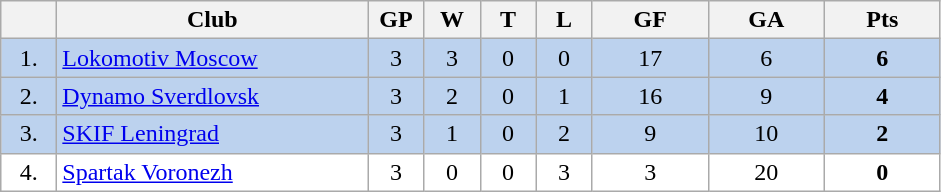<table class="wikitable">
<tr>
<th width="30"></th>
<th width="200">Club</th>
<th width="30">GP</th>
<th width="30">W</th>
<th width="30">T</th>
<th width="30">L</th>
<th width="70">GF</th>
<th width="70">GA</th>
<th width="70">Pts</th>
</tr>
<tr bgcolor="#BCD2EE" align="center">
<td>1.</td>
<td align="left"><a href='#'>Lokomotiv Moscow</a></td>
<td>3</td>
<td>3</td>
<td>0</td>
<td>0</td>
<td>17</td>
<td>6</td>
<td><strong>6</strong></td>
</tr>
<tr bgcolor="#BCD2EE" align="center">
<td>2.</td>
<td align="left"><a href='#'>Dynamo Sverdlovsk</a></td>
<td>3</td>
<td>2</td>
<td>0</td>
<td>1</td>
<td>16</td>
<td>9</td>
<td><strong>4</strong></td>
</tr>
<tr bgcolor="#BCD2EE" align="center">
<td>3.</td>
<td align="left"><a href='#'>SKIF Leningrad</a></td>
<td>3</td>
<td>1</td>
<td>0</td>
<td>2</td>
<td>9</td>
<td>10</td>
<td><strong>2</strong></td>
</tr>
<tr bgcolor="#FFFFFF" align="center">
<td>4.</td>
<td align="left"><a href='#'>Spartak Voronezh</a></td>
<td>3</td>
<td>0</td>
<td>0</td>
<td>3</td>
<td>3</td>
<td>20</td>
<td><strong>0</strong></td>
</tr>
</table>
